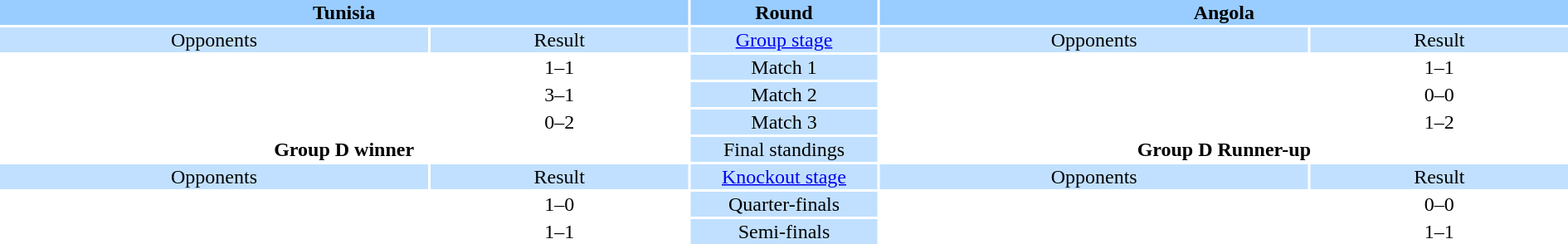<table style="width:100%; text-align:center">
<tr style="vertical-align:top; background:#99CCFF">
<th colspan="2" width=44%>Tunisia</th>
<th width=12%>Round</th>
<th colspan="2" width=44%>Angola</th>
</tr>
<tr style="vertical-align:top; background:#C1E0FF">
<td>Opponents</td>
<td>Result</td>
<td><a href='#'>Group stage</a></td>
<td>Opponents</td>
<td>Result</td>
</tr>
<tr>
<td align="left"></td>
<td>1–1</td>
<td style="background:#C1E0FF">Match 1</td>
<td align="left"></td>
<td>1–1</td>
</tr>
<tr>
<td align="left"></td>
<td>3–1</td>
<td style="background:#C1E0FF">Match 2</td>
<td align="left"></td>
<td>0–0</td>
</tr>
<tr>
<td align="left"></td>
<td>0–2</td>
<td style="background:#C1E0FF">Match 3</td>
<td align="left"></td>
<td>1–2</td>
</tr>
<tr>
<td colspan="2" style="text-align:center"><strong>Group D winner</strong><div></div></td>
<td style="background:#C1E0FF">Final standings</td>
<td colspan="2" style="text-align:center"><strong>Group D Runner-up</strong><div></div></td>
</tr>
<tr style="vertical-align:top; background:#C1E0FF">
<td>Opponents</td>
<td>Result</td>
<td><a href='#'>Knockout stage</a></td>
<td>Opponents</td>
<td>Result</td>
</tr>
<tr>
<td align="left"></td>
<td>1–0</td>
<td style="background:#C1E0FF">Quarter-finals</td>
<td align="left"></td>
<td>0–0  </td>
</tr>
<tr>
<td align="left"></td>
<td>1–1  </td>
<td style="background:#C1E0FF">Semi-finals</td>
<td align="left"></td>
<td>1–1  </td>
</tr>
</table>
